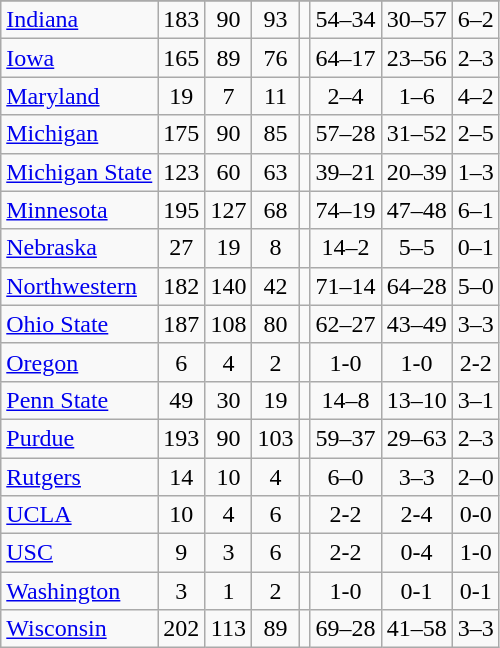<table class="wikitable sortable" style="text-align:center">
<tr>
</tr>
<tr>
<td style="text-align:left"><a href='#'>Indiana</a></td>
<td>183</td>
<td>90</td>
<td>93</td>
<td></td>
<td>54–34</td>
<td>30–57</td>
<td>6–2</td>
</tr>
<tr>
<td style="text-align:left"><a href='#'>Iowa</a></td>
<td>165</td>
<td>89</td>
<td>76</td>
<td></td>
<td>64–17</td>
<td>23–56</td>
<td>2–3</td>
</tr>
<tr>
<td style="text-align:left"><a href='#'>Maryland</a></td>
<td>19</td>
<td>7</td>
<td>11</td>
<td></td>
<td>2–4</td>
<td>1–6</td>
<td>4–2</td>
</tr>
<tr>
<td style="text-align:left"><a href='#'>Michigan</a></td>
<td>175</td>
<td>90</td>
<td>85</td>
<td></td>
<td>57–28</td>
<td>31–52</td>
<td>2–5</td>
</tr>
<tr>
<td style="text-align:left"><a href='#'>Michigan State</a></td>
<td>123</td>
<td>60</td>
<td>63</td>
<td></td>
<td>39–21</td>
<td>20–39</td>
<td>1–3</td>
</tr>
<tr>
<td style="text-align:left"><a href='#'>Minnesota</a></td>
<td>195</td>
<td>127</td>
<td>68</td>
<td></td>
<td>74–19</td>
<td>47–48</td>
<td>6–1</td>
</tr>
<tr>
<td style="text-align:left"><a href='#'>Nebraska</a></td>
<td>27</td>
<td>19</td>
<td>8</td>
<td></td>
<td>14–2</td>
<td>5–5</td>
<td>0–1</td>
</tr>
<tr>
<td style="text-align:left"><a href='#'>Northwestern</a></td>
<td>182</td>
<td>140</td>
<td>42</td>
<td></td>
<td>71–14</td>
<td>64–28</td>
<td>5–0</td>
</tr>
<tr>
<td style="text-align:left"><a href='#'>Ohio State</a></td>
<td>187</td>
<td>108</td>
<td>80</td>
<td></td>
<td>62–27</td>
<td>43–49</td>
<td>3–3</td>
</tr>
<tr>
<td style="text-align:left"><a href='#'>Oregon</a></td>
<td>6</td>
<td>4</td>
<td>2</td>
<td></td>
<td>1-0</td>
<td>1-0</td>
<td>2-2</td>
</tr>
<tr>
<td style="text-align:left"><a href='#'>Penn State</a></td>
<td>49</td>
<td>30</td>
<td>19</td>
<td></td>
<td>14–8</td>
<td>13–10</td>
<td>3–1</td>
</tr>
<tr>
<td style="text-align:left"><a href='#'>Purdue</a></td>
<td>193</td>
<td>90</td>
<td>103</td>
<td></td>
<td>59–37</td>
<td>29–63</td>
<td>2–3</td>
</tr>
<tr>
<td style="text-align:left"><a href='#'>Rutgers</a></td>
<td>14</td>
<td>10</td>
<td>4</td>
<td></td>
<td>6–0</td>
<td>3–3</td>
<td>2–0</td>
</tr>
<tr>
<td style="text-align:left"><a href='#'>UCLA</a></td>
<td>10</td>
<td>4</td>
<td>6</td>
<td></td>
<td>2-2</td>
<td>2-4</td>
<td>0-0</td>
</tr>
<tr>
<td style="text-align:left"><a href='#'>USC</a></td>
<td>9</td>
<td>3</td>
<td>6</td>
<td></td>
<td>2-2</td>
<td>0-4</td>
<td>1-0</td>
</tr>
<tr>
<td style="text-align:left"><a href='#'>Washington</a></td>
<td>3</td>
<td>1</td>
<td>2</td>
<td></td>
<td>1-0</td>
<td>0-1</td>
<td>0-1</td>
</tr>
<tr>
<td style="text-align:left"><a href='#'>Wisconsin</a></td>
<td>202</td>
<td>113</td>
<td>89</td>
<td></td>
<td>69–28</td>
<td>41–58</td>
<td>3–3</td>
</tr>
</table>
